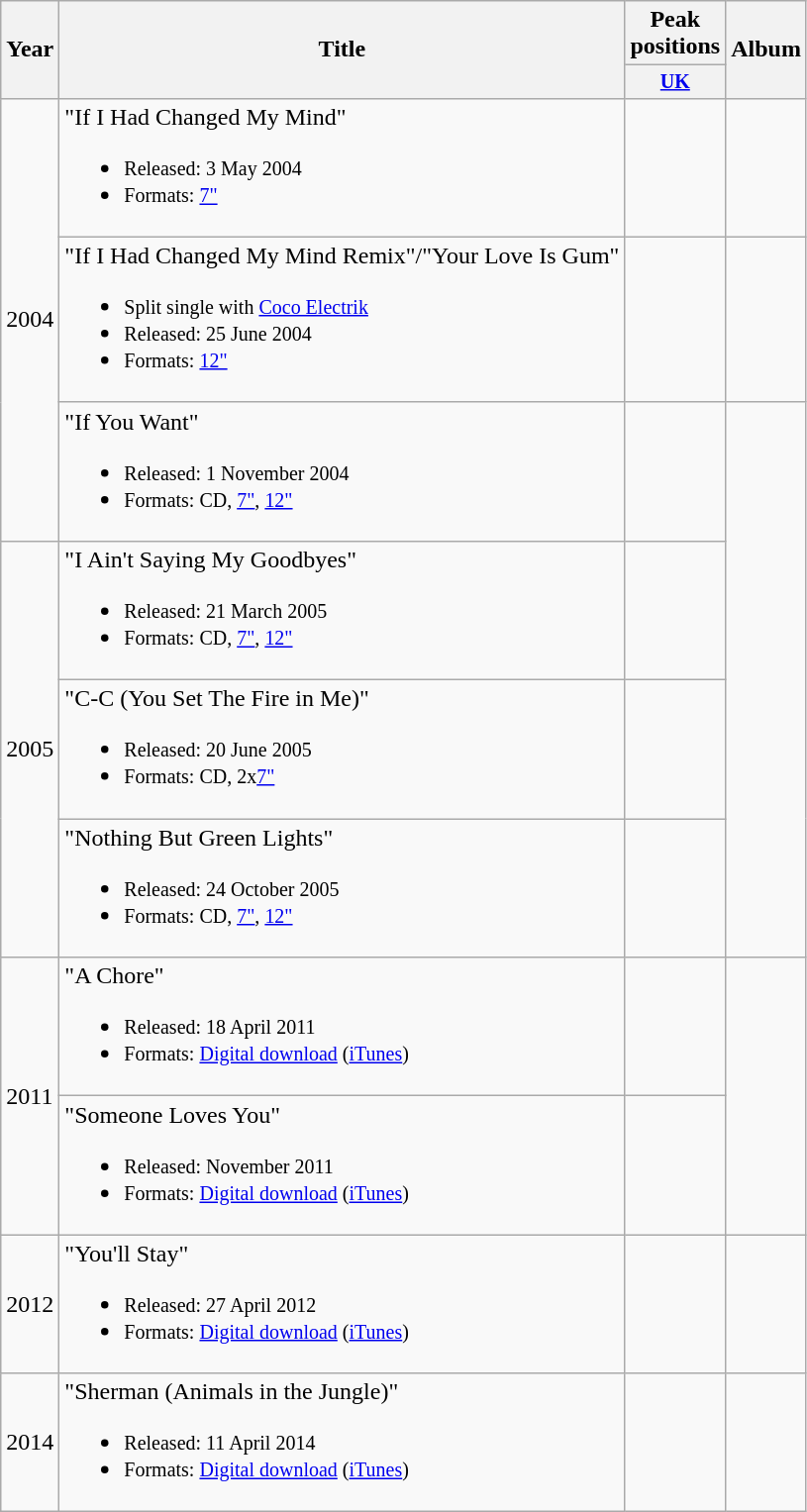<table class="wikitable">
<tr>
<th rowspan="2">Year</th>
<th rowspan="2">Title</th>
<th>Peak positions</th>
<th rowspan="2">Album</th>
</tr>
<tr style=font-size:smaller;>
<th width="30"><a href='#'>UK</a></th>
</tr>
<tr>
<td rowspan="3">2004</td>
<td>"If I Had Changed My Mind"<br><ul><li><small>Released: 3 May 2004</small></li><li><small>Formats: <a href='#'>7"</a></small></li></ul></td>
<td></td>
<td></td>
</tr>
<tr>
<td>"If I Had Changed My Mind Remix"/"Your Love Is Gum"<br><ul><li><small>Split single with <a href='#'>Coco Electrik</a></small></li><li><small>Released: 25 June 2004</small></li><li><small>Formats: <a href='#'>12"</a></small></li></ul></td>
<td></td>
<td></td>
</tr>
<tr>
<td>"If You Want"<br><ul><li><small>Released: 1 November 2004</small></li><li><small>Formats: CD, <a href='#'>7"</a>, <a href='#'>12"</a></small></li></ul></td>
<td></td>
<td rowspan="4"></td>
</tr>
<tr>
<td rowspan="3">2005</td>
<td>"I Ain't Saying My Goodbyes"<br><ul><li><small>Released: 21 March 2005</small></li><li><small>Formats: CD, <a href='#'>7"</a>, <a href='#'>12"</a></small></li></ul></td>
<td></td>
</tr>
<tr>
<td>"C-C (You Set The Fire in Me)"<br><ul><li><small>Released: 20 June 2005</small></li><li><small>Formats: CD, 2x<a href='#'>7"</a></small></li></ul></td>
<td></td>
</tr>
<tr>
<td>"Nothing But Green Lights"<br><ul><li><small>Released: 24 October 2005</small></li><li><small>Formats: CD, <a href='#'>7"</a>, <a href='#'>12"</a></small></li></ul></td>
<td></td>
</tr>
<tr>
<td rowspan="2">2011</td>
<td>"A Chore"<br><ul><li><small>Released: 18 April 2011</small></li><li><small>Formats: <a href='#'>Digital download</a> (<a href='#'>iTunes</a>)</small></li></ul></td>
<td></td>
<td rowspan="2"></td>
</tr>
<tr>
<td>"Someone Loves You"<br><ul><li><small>Released: November 2011</small></li><li><small>Formats: <a href='#'>Digital download</a> (<a href='#'>iTunes</a>)</small></li></ul></td>
<td></td>
</tr>
<tr>
<td>2012</td>
<td>"You'll Stay"<br><ul><li><small>Released: 27 April 2012</small></li><li><small>Formats: <a href='#'>Digital download</a> (<a href='#'>iTunes</a>)</small></li></ul></td>
<td></td>
<td></td>
</tr>
<tr>
<td>2014</td>
<td>"Sherman (Animals in the Jungle)"<br><ul><li><small>Released: 11 April 2014</small></li><li><small>Formats: <a href='#'>Digital download</a> (<a href='#'>iTunes</a>)</small></li></ul></td>
<td></td>
<td></td>
</tr>
</table>
